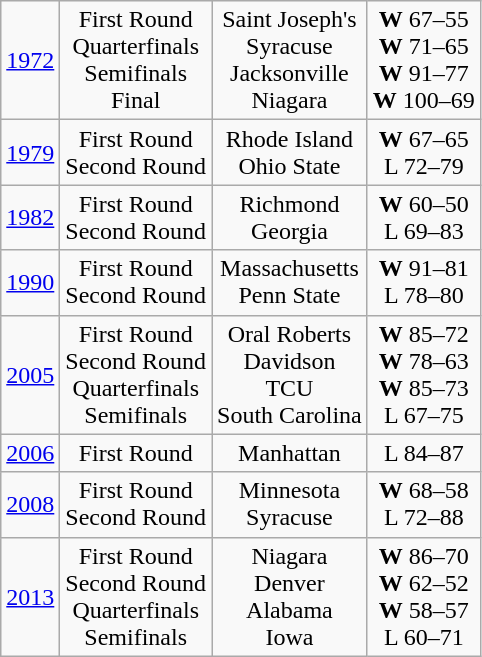<table class="wikitable">
<tr align="center">
<td><a href='#'>1972</a></td>
<td>First Round<br>Quarterfinals<br>Semifinals<br>Final</td>
<td>Saint Joseph's<br>Syracuse<br>Jacksonville<br>Niagara</td>
<td><strong>W</strong> 67–55<br><strong>W</strong> 71–65<br><strong>W</strong> 91–77<br><strong>W</strong> 100–69</td>
</tr>
<tr align="center">
<td><a href='#'>1979</a></td>
<td>First Round<br>Second Round</td>
<td>Rhode Island<br>Ohio State</td>
<td><strong>W</strong> 67–65<br>L 72–79</td>
</tr>
<tr align="center">
<td><a href='#'>1982</a></td>
<td>First Round<br>Second Round</td>
<td>Richmond<br>Georgia</td>
<td><strong>W</strong> 60–50<br>L 69–83</td>
</tr>
<tr align="center">
<td><a href='#'>1990</a></td>
<td>First Round<br>Second Round</td>
<td>Massachusetts<br>Penn State</td>
<td><strong>W</strong> 91–81<br>L 78–80</td>
</tr>
<tr align="center">
<td><a href='#'>2005</a></td>
<td>First Round<br>Second Round<br>Quarterfinals<br>Semifinals</td>
<td>Oral Roberts<br>Davidson<br>TCU<br>South Carolina</td>
<td><strong>W</strong> 85–72<br><strong>W</strong> 78–63<br><strong>W</strong> 85–73<br>L 67–75</td>
</tr>
<tr align="center">
<td><a href='#'>2006</a></td>
<td>First Round</td>
<td>Manhattan</td>
<td>L 84–87</td>
</tr>
<tr align="center">
<td><a href='#'>2008</a></td>
<td>First Round<br>Second Round</td>
<td>Minnesota<br>Syracuse</td>
<td><strong>W</strong> 68–58<br>L 72–88</td>
</tr>
<tr align="center">
<td><a href='#'>2013</a></td>
<td>First Round<br>Second Round<br>Quarterfinals<br>Semifinals</td>
<td>Niagara<br>Denver<br>Alabama<br>Iowa</td>
<td><strong>W</strong> 86–70<br><strong>W</strong> 62–52<br><strong>W</strong> 58–57<br>L 60–71</td>
</tr>
</table>
